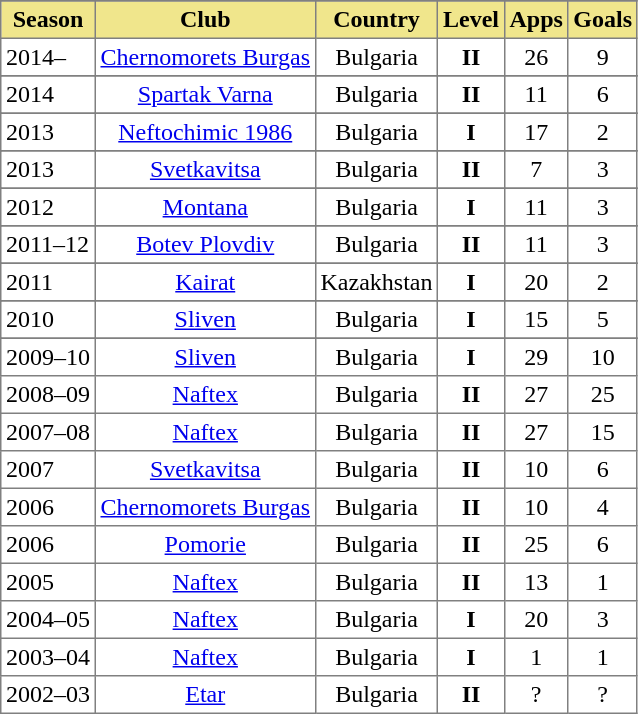<table border=1 cellpadding=3 style="border-collapse: collapse;">
<tr align=center style=background:#efefefe>
</tr>
<tr ---- bgcolor="#F0E68C" align="center">
<th>Season</th>
<th>Club</th>
<th>Country</th>
<th>Level</th>
<th>Apps</th>
<th>Goals</th>
</tr>
<tr>
<td>2014–</td>
<td align=center><a href='#'>Chernomorets Burgas</a></td>
<td align=center>Bulgaria</td>
<td align=center><strong>II</strong></td>
<td align=center>26</td>
<td align=center>9</td>
</tr>
<tr>
</tr>
<tr>
<td>2014</td>
<td align=center><a href='#'>Spartak Varna</a></td>
<td align=center>Bulgaria</td>
<td align=center><strong>II</strong></td>
<td align=center>11</td>
<td align=center>6</td>
</tr>
<tr>
</tr>
<tr>
<td>2013</td>
<td align=center><a href='#'>Neftochimic 1986</a></td>
<td align=center>Bulgaria</td>
<td align=center><strong>I</strong></td>
<td align=center>17</td>
<td align=center>2</td>
</tr>
<tr>
</tr>
<tr>
<td>2013</td>
<td align=center><a href='#'>Svetkavitsa</a></td>
<td align=center>Bulgaria</td>
<td align=center><strong>II</strong></td>
<td align=center>7</td>
<td align=center>3</td>
</tr>
<tr>
</tr>
<tr>
<td>2012</td>
<td align=center><a href='#'>Montana</a></td>
<td align=center>Bulgaria</td>
<td align=center><strong>I</strong></td>
<td align=center>11</td>
<td align=center>3</td>
</tr>
<tr>
</tr>
<tr>
<td>2011–12</td>
<td align=center><a href='#'>Botev Plovdiv</a></td>
<td align=center>Bulgaria</td>
<td align=center><strong>II</strong></td>
<td align=center>11</td>
<td align=center>3</td>
</tr>
<tr>
</tr>
<tr>
<td>2011</td>
<td align=center><a href='#'>Kairat</a></td>
<td align=center>Kazakhstan</td>
<td align=center><strong>I</strong></td>
<td align=center>20</td>
<td align=center>2</td>
</tr>
<tr>
</tr>
<tr>
<td>2010</td>
<td align=center><a href='#'>Sliven</a></td>
<td align=center>Bulgaria</td>
<td align=center><strong>I</strong></td>
<td align=center>15</td>
<td align=center>5</td>
</tr>
<tr>
</tr>
<tr>
<td>2009–10</td>
<td align=center><a href='#'>Sliven</a></td>
<td align=center>Bulgaria</td>
<td align=center><strong>I</strong></td>
<td align=center>29</td>
<td align=center>10</td>
</tr>
<tr>
<td>2008–09</td>
<td align=center><a href='#'>Naftex</a></td>
<td align=center>Bulgaria</td>
<td align=center><strong>II</strong></td>
<td align=center>27</td>
<td align=center>25</td>
</tr>
<tr bgcolor=>
<td>2007–08</td>
<td align=center><a href='#'>Naftex</a></td>
<td align=center>Bulgaria</td>
<td align=center><strong>II</strong></td>
<td align=center>27</td>
<td align=center>15</td>
</tr>
<tr>
<td>2007</td>
<td align=center><a href='#'>Svetkavitsa</a></td>
<td align=center>Bulgaria</td>
<td align=center><strong>II</strong></td>
<td align=center>10</td>
<td align=center>6</td>
</tr>
<tr>
<td>2006</td>
<td align=center><a href='#'>Chernomorets Burgas</a></td>
<td align=center>Bulgaria</td>
<td align=center><strong>II</strong></td>
<td align=center>10</td>
<td align=center>4</td>
</tr>
<tr>
<td>2006</td>
<td align=center><a href='#'>Pomorie</a></td>
<td align=center>Bulgaria</td>
<td align=center><strong>II</strong></td>
<td align=center>25</td>
<td align=center>6</td>
</tr>
<tr>
<td>2005</td>
<td align=center><a href='#'>Naftex</a></td>
<td align=center>Bulgaria</td>
<td align=center><strong>II</strong></td>
<td align=center>13</td>
<td align=center>1</td>
</tr>
<tr>
<td>2004–05</td>
<td align=center><a href='#'>Naftex</a></td>
<td align=center>Bulgaria</td>
<td align=center><strong>I</strong></td>
<td align=center>20</td>
<td align=center>3</td>
</tr>
<tr>
<td>2003–04</td>
<td align=center><a href='#'>Naftex</a></td>
<td align=center>Bulgaria</td>
<td align=center><strong>I</strong></td>
<td align=center>1</td>
<td align=center>1</td>
</tr>
<tr>
<td>2002–03</td>
<td align=center><a href='#'>Etar</a></td>
<td align=center>Bulgaria</td>
<td align=center><strong>II</strong></td>
<td align=center>?</td>
<td align=center>?</td>
</tr>
</table>
